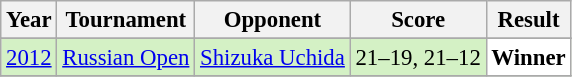<table class="sortable wikitable" style="font-size: 95%;">
<tr>
<th>Year</th>
<th>Tournament</th>
<th>Opponent</th>
<th>Score</th>
<th>Result</th>
</tr>
<tr>
</tr>
<tr style="background:#D4F1C5">
<td align="center"><a href='#'>2012</a></td>
<td align="left"><a href='#'>Russian Open</a></td>
<td align="left"> <a href='#'>Shizuka Uchida</a></td>
<td align="left">21–19, 21–12</td>
<td style="text-align:left; background:white"> <strong>Winner</strong></td>
</tr>
<tr>
</tr>
</table>
